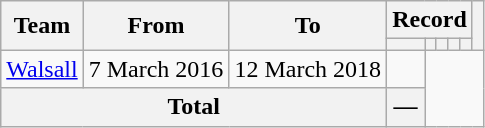<table class=wikitable style="text-align: center">
<tr>
<th rowspan=2>Team</th>
<th rowspan=2>From</th>
<th rowspan=2>To</th>
<th colspan=5>Record</th>
<th rowspan=2></th>
</tr>
<tr>
<th></th>
<th></th>
<th></th>
<th></th>
<th></th>
</tr>
<tr>
<td align=left><a href='#'>Walsall</a></td>
<td align=left>7 March 2016</td>
<td align=left>12 March 2018<br></td>
<td></td>
</tr>
<tr>
<th colspan=3>Total<br></th>
<th>—</th>
</tr>
</table>
